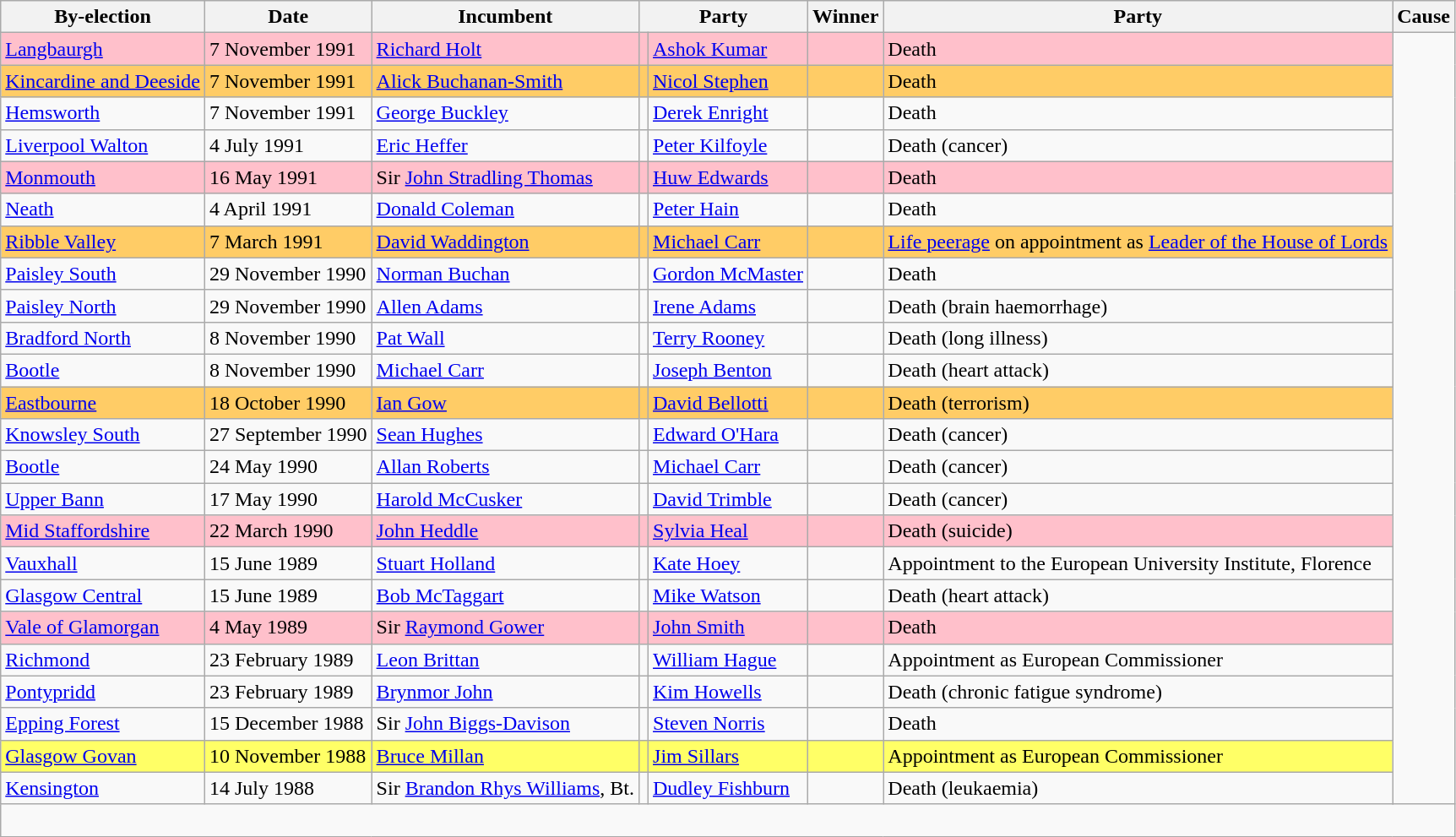<table class="wikitable">
<tr>
<th>By-election</th>
<th>Date</th>
<th>Incumbent</th>
<th colspan=2>Party</th>
<th>Winner</th>
<th colspan=2>Party</th>
<th>Cause</th>
</tr>
<tr bgcolor=pink>
<td><a href='#'>Langbaurgh</a></td>
<td>7 November 1991</td>
<td><a href='#'>Richard Holt</a></td>
<td></td>
<td><a href='#'>Ashok Kumar</a></td>
<td></td>
<td>Death</td>
</tr>
<tr bgcolor=ffcc66>
<td><a href='#'>Kincardine and Deeside</a></td>
<td>7 November 1991</td>
<td><a href='#'>Alick Buchanan-Smith</a></td>
<td></td>
<td><a href='#'>Nicol Stephen</a></td>
<td></td>
<td>Death</td>
</tr>
<tr>
<td><a href='#'>Hemsworth</a></td>
<td>7 November 1991</td>
<td><a href='#'>George Buckley</a></td>
<td></td>
<td><a href='#'>Derek Enright</a></td>
<td></td>
<td>Death</td>
</tr>
<tr>
<td><a href='#'>Liverpool Walton</a></td>
<td>4 July 1991</td>
<td><a href='#'>Eric Heffer</a></td>
<td></td>
<td><a href='#'>Peter Kilfoyle</a></td>
<td></td>
<td>Death (cancer)</td>
</tr>
<tr bgcolor=pink>
<td><a href='#'>Monmouth</a></td>
<td>16 May 1991</td>
<td>Sir <a href='#'>John Stradling Thomas</a></td>
<td></td>
<td><a href='#'>Huw Edwards</a></td>
<td></td>
<td>Death</td>
</tr>
<tr>
<td><a href='#'>Neath</a></td>
<td>4 April 1991</td>
<td><a href='#'>Donald Coleman</a></td>
<td></td>
<td><a href='#'>Peter Hain</a></td>
<td></td>
<td>Death</td>
</tr>
<tr bgcolor=ffcc66>
<td><a href='#'>Ribble Valley</a></td>
<td>7 March 1991</td>
<td><a href='#'>David Waddington</a></td>
<td></td>
<td><a href='#'>Michael Carr</a></td>
<td></td>
<td><a href='#'>Life peerage</a> on appointment as <a href='#'>Leader of the House of Lords</a></td>
</tr>
<tr>
<td><a href='#'>Paisley South</a></td>
<td>29 November 1990</td>
<td><a href='#'>Norman Buchan</a></td>
<td></td>
<td><a href='#'>Gordon McMaster</a></td>
<td></td>
<td>Death</td>
</tr>
<tr>
<td><a href='#'>Paisley North</a></td>
<td>29 November 1990</td>
<td><a href='#'>Allen Adams</a></td>
<td></td>
<td><a href='#'>Irene Adams</a></td>
<td></td>
<td>Death (brain haemorrhage)</td>
</tr>
<tr>
<td><a href='#'>Bradford North</a></td>
<td>8 November 1990</td>
<td><a href='#'>Pat Wall</a></td>
<td></td>
<td><a href='#'>Terry Rooney</a></td>
<td></td>
<td>Death (long illness)</td>
</tr>
<tr>
<td><a href='#'>Bootle</a></td>
<td>8 November 1990</td>
<td><a href='#'>Michael Carr</a></td>
<td></td>
<td><a href='#'>Joseph Benton</a></td>
<td></td>
<td>Death (heart attack)</td>
</tr>
<tr bgcolor=ffcc66>
<td><a href='#'>Eastbourne</a></td>
<td>18 October 1990</td>
<td><a href='#'>Ian Gow</a></td>
<td></td>
<td><a href='#'>David Bellotti</a></td>
<td></td>
<td>Death (terrorism)</td>
</tr>
<tr>
<td><a href='#'>Knowsley South</a></td>
<td>27 September 1990</td>
<td><a href='#'>Sean Hughes</a></td>
<td></td>
<td><a href='#'>Edward O'Hara</a></td>
<td></td>
<td>Death (cancer)</td>
</tr>
<tr>
<td><a href='#'>Bootle</a></td>
<td>24 May 1990</td>
<td><a href='#'>Allan Roberts</a></td>
<td></td>
<td><a href='#'>Michael Carr</a></td>
<td></td>
<td>Death (cancer)</td>
</tr>
<tr>
<td><a href='#'>Upper Bann</a></td>
<td>17 May 1990</td>
<td><a href='#'>Harold McCusker</a></td>
<td></td>
<td><a href='#'>David Trimble</a></td>
<td></td>
<td>Death (cancer)</td>
</tr>
<tr bgcolor=pink>
<td><a href='#'>Mid Staffordshire</a></td>
<td>22 March 1990</td>
<td><a href='#'>John Heddle</a></td>
<td></td>
<td><a href='#'>Sylvia Heal</a></td>
<td></td>
<td>Death (suicide)</td>
</tr>
<tr>
<td><a href='#'>Vauxhall</a></td>
<td>15 June 1989</td>
<td><a href='#'>Stuart Holland</a></td>
<td></td>
<td><a href='#'>Kate Hoey</a></td>
<td></td>
<td>Appointment to the European University Institute, Florence</td>
</tr>
<tr>
<td><a href='#'>Glasgow Central</a></td>
<td>15 June 1989</td>
<td><a href='#'>Bob McTaggart</a></td>
<td></td>
<td><a href='#'>Mike Watson</a></td>
<td></td>
<td>Death (heart attack)</td>
</tr>
<tr bgcolor=pink>
<td><a href='#'>Vale of Glamorgan</a></td>
<td>4 May 1989</td>
<td>Sir <a href='#'>Raymond Gower</a></td>
<td></td>
<td><a href='#'>John Smith</a></td>
<td></td>
<td>Death</td>
</tr>
<tr>
<td><a href='#'>Richmond</a></td>
<td>23 February 1989</td>
<td><a href='#'>Leon Brittan</a></td>
<td></td>
<td><a href='#'>William Hague</a></td>
<td></td>
<td>Appointment as European Commissioner</td>
</tr>
<tr>
<td><a href='#'>Pontypridd</a></td>
<td>23 February 1989</td>
<td><a href='#'>Brynmor John</a></td>
<td></td>
<td><a href='#'>Kim Howells</a></td>
<td></td>
<td>Death (chronic fatigue syndrome)</td>
</tr>
<tr>
<td><a href='#'>Epping Forest</a></td>
<td>15 December 1988</td>
<td>Sir <a href='#'>John Biggs-Davison</a></td>
<td></td>
<td><a href='#'>Steven Norris</a></td>
<td></td>
<td>Death</td>
</tr>
<tr bgcolor=FFFF66>
<td><a href='#'>Glasgow Govan</a></td>
<td>10 November 1988</td>
<td><a href='#'>Bruce Millan</a></td>
<td></td>
<td><a href='#'>Jim Sillars</a></td>
<td></td>
<td>Appointment as European Commissioner</td>
</tr>
<tr>
<td><a href='#'>Kensington</a></td>
<td>14 July 1988</td>
<td>Sir <a href='#'>Brandon Rhys Williams</a>, Bt.</td>
<td></td>
<td><a href='#'>Dudley Fishburn</a></td>
<td></td>
<td>Death (leukaemia)</td>
</tr>
<tr>
<td colspan=9><br></td>
</tr>
</table>
